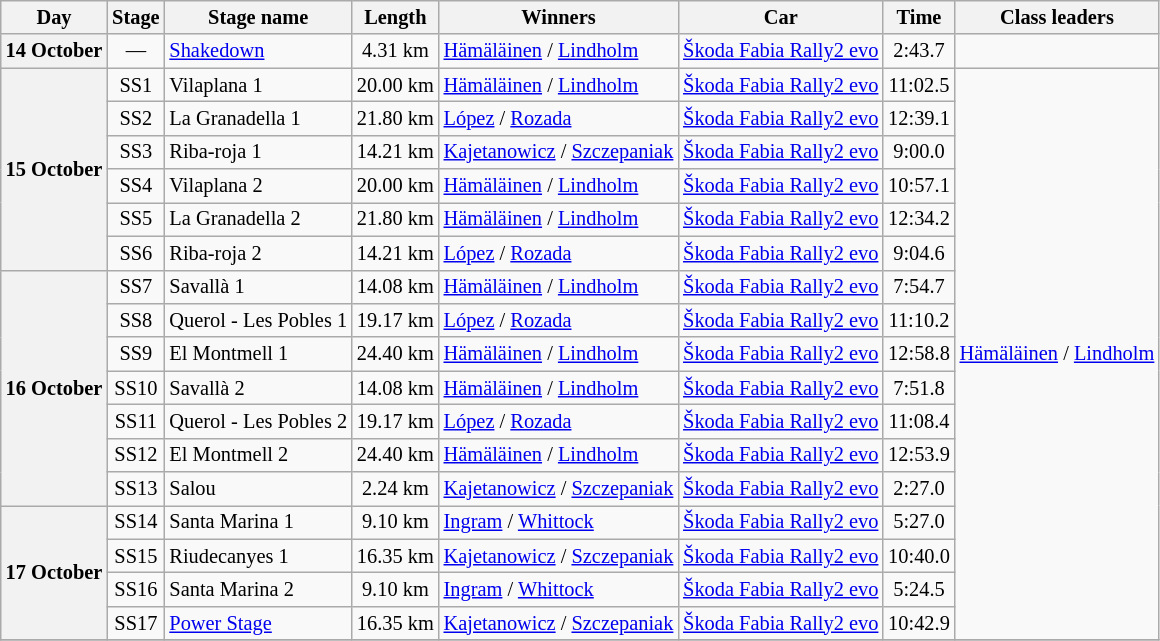<table class="wikitable" style="font-size: 85%;">
<tr>
<th>Day</th>
<th>Stage</th>
<th>Stage name</th>
<th>Length</th>
<th>Winners</th>
<th>Car</th>
<th>Time</th>
<th>Class leaders</th>
</tr>
<tr>
<th>14 October</th>
<td align="center">—</td>
<td><a href='#'>Shakedown</a></td>
<td align="center">4.31 km</td>
<td><a href='#'>Hämäläinen</a> / <a href='#'>Lindholm</a></td>
<td><a href='#'>Škoda Fabia Rally2 evo</a></td>
<td align="center">2:43.7</td>
<td></td>
</tr>
<tr>
<th rowspan="6">15 October</th>
<td align="center">SS1</td>
<td>Vilaplana 1</td>
<td align="center">20.00 km</td>
<td><a href='#'>Hämäläinen</a> / <a href='#'>Lindholm</a></td>
<td><a href='#'>Škoda Fabia Rally2 evo</a></td>
<td align="center">11:02.5</td>
<td rowspan="17"><a href='#'>Hämäläinen</a> / <a href='#'>Lindholm</a></td>
</tr>
<tr>
<td align="center">SS2</td>
<td>La Granadella 1</td>
<td align="center">21.80 km</td>
<td><a href='#'>López</a> / <a href='#'>Rozada</a></td>
<td><a href='#'>Škoda Fabia Rally2 evo</a></td>
<td align="center">12:39.1</td>
</tr>
<tr>
<td align="center">SS3</td>
<td>Riba-roja 1</td>
<td align="center">14.21 km</td>
<td><a href='#'>Kajetanowicz</a> / <a href='#'>Szczepaniak</a></td>
<td><a href='#'>Škoda Fabia Rally2 evo</a></td>
<td align="center">9:00.0</td>
</tr>
<tr>
<td align="center">SS4</td>
<td>Vilaplana 2</td>
<td align="center">20.00 km</td>
<td><a href='#'>Hämäläinen</a> / <a href='#'>Lindholm</a></td>
<td><a href='#'>Škoda Fabia Rally2 evo</a></td>
<td align="center">10:57.1</td>
</tr>
<tr>
<td align="center">SS5</td>
<td>La Granadella 2</td>
<td align="center">21.80 km</td>
<td><a href='#'>Hämäläinen</a> / <a href='#'>Lindholm</a></td>
<td><a href='#'>Škoda Fabia Rally2 evo</a></td>
<td align="center">12:34.2</td>
</tr>
<tr>
<td align="center">SS6</td>
<td>Riba-roja 2</td>
<td align="center">14.21 km</td>
<td><a href='#'>López</a> / <a href='#'>Rozada</a></td>
<td><a href='#'>Škoda Fabia Rally2 evo</a></td>
<td align="center">9:04.6</td>
</tr>
<tr>
<th rowspan="7">16 October</th>
<td align="center">SS7</td>
<td>Savallà 1</td>
<td align="center">14.08 km</td>
<td><a href='#'>Hämäläinen</a> / <a href='#'>Lindholm</a></td>
<td><a href='#'>Škoda Fabia Rally2 evo</a></td>
<td align="center">7:54.7</td>
</tr>
<tr>
<td align="center">SS8</td>
<td>Querol - Les Pobles 1</td>
<td align="center">19.17 km</td>
<td><a href='#'>López</a> / <a href='#'>Rozada</a></td>
<td><a href='#'>Škoda Fabia Rally2 evo</a></td>
<td align="center">11:10.2</td>
</tr>
<tr>
<td align="center">SS9</td>
<td>El Montmell 1</td>
<td align="center">24.40 km</td>
<td><a href='#'>Hämäläinen</a> / <a href='#'>Lindholm</a></td>
<td><a href='#'>Škoda Fabia Rally2 evo</a></td>
<td align="center">12:58.8</td>
</tr>
<tr>
<td align="center">SS10</td>
<td>Savallà 2</td>
<td align="center">14.08 km</td>
<td><a href='#'>Hämäläinen</a> / <a href='#'>Lindholm</a></td>
<td><a href='#'>Škoda Fabia Rally2 evo</a></td>
<td align="center">7:51.8</td>
</tr>
<tr>
<td align="center">SS11</td>
<td>Querol - Les Pobles 2</td>
<td align="center">19.17 km</td>
<td><a href='#'>López</a> / <a href='#'>Rozada</a></td>
<td><a href='#'>Škoda Fabia Rally2 evo</a></td>
<td align="center">11:08.4</td>
</tr>
<tr>
<td align="center">SS12</td>
<td>El Montmell 2</td>
<td align="center">24.40 km</td>
<td><a href='#'>Hämäläinen</a> / <a href='#'>Lindholm</a></td>
<td><a href='#'>Škoda Fabia Rally2 evo</a></td>
<td align="center">12:53.9</td>
</tr>
<tr>
<td align="center">SS13</td>
<td>Salou</td>
<td align="center">2.24 km</td>
<td><a href='#'>Kajetanowicz</a> / <a href='#'>Szczepaniak</a></td>
<td><a href='#'>Škoda Fabia Rally2 evo</a></td>
<td align="center">2:27.0</td>
</tr>
<tr>
<th rowspan="4">17 October</th>
<td align="center">SS14</td>
<td>Santa Marina 1</td>
<td align="center">9.10 km</td>
<td><a href='#'>Ingram</a> / <a href='#'>Whittock</a></td>
<td><a href='#'>Škoda Fabia Rally2 evo</a></td>
<td align="center">5:27.0</td>
</tr>
<tr>
<td align="center">SS15</td>
<td>Riudecanyes 1</td>
<td align="center">16.35 km</td>
<td><a href='#'>Kajetanowicz</a> / <a href='#'>Szczepaniak</a></td>
<td><a href='#'>Škoda Fabia Rally2 evo</a></td>
<td align="center">10:40.0</td>
</tr>
<tr>
<td align="center">SS16</td>
<td>Santa Marina 2</td>
<td align="center">9.10 km</td>
<td><a href='#'>Ingram</a> / <a href='#'>Whittock</a></td>
<td><a href='#'>Škoda Fabia Rally2 evo</a></td>
<td align="center">5:24.5</td>
</tr>
<tr>
<td align="center">SS17</td>
<td><a href='#'>Power Stage</a></td>
<td align="center">16.35 km</td>
<td><a href='#'>Kajetanowicz</a> / <a href='#'>Szczepaniak</a></td>
<td><a href='#'>Škoda Fabia Rally2 evo</a></td>
<td align="center">10:42.9</td>
</tr>
<tr>
</tr>
</table>
